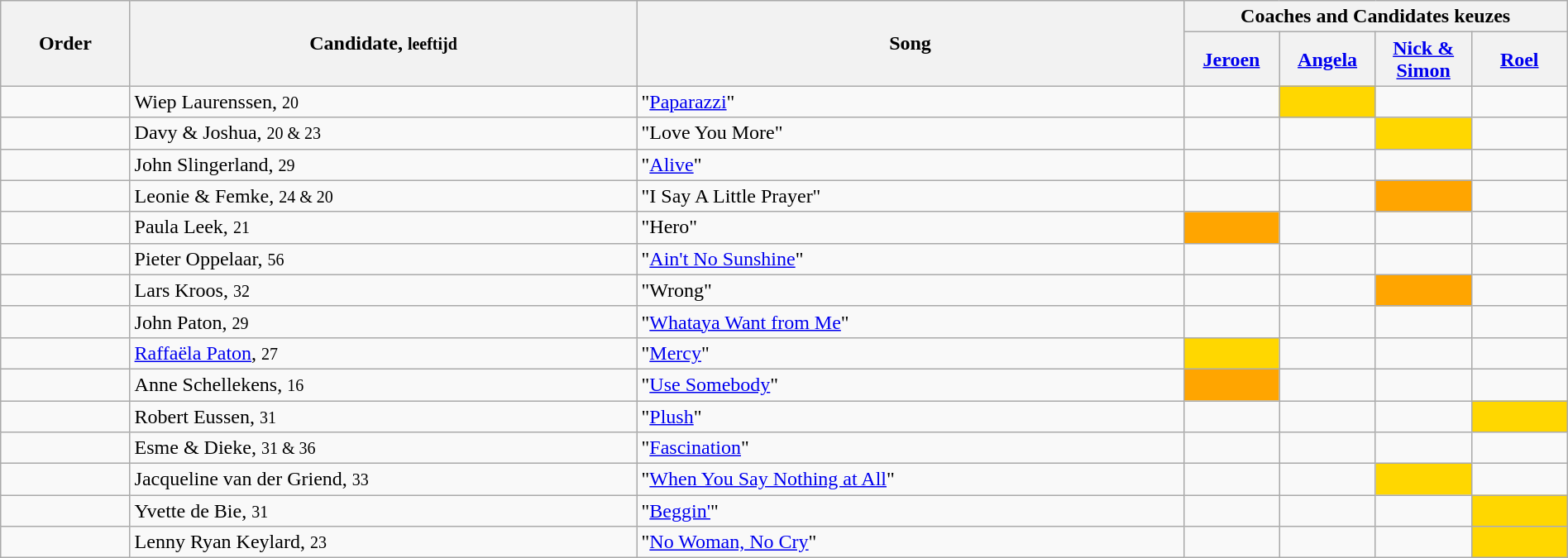<table class="wikitable" style="width:100%;">
<tr>
<th rowspan="2">Order</th>
<th rowspan="2">Candidate, <small>leeftijd</small></th>
<th rowspan="2">Song</th>
<th colspan="4">Coaches and Candidates keuzes</th>
</tr>
<tr>
<th width="70"><a href='#'>Jeroen</a></th>
<th width="70"><a href='#'>Angela</a></th>
<th width="70"><a href='#'>Nick & Simon</a></th>
<th width="70"><a href='#'>Roel</a></th>
</tr>
<tr>
<td></td>
<td>Wiep Laurenssen, <small>20</small></td>
<td>"<a href='#'>Paparazzi</a>"</td>
<td></td>
<td style="background:gold;text-align:center;"></td>
<td></td>
<td style="text-align:center;"></td>
</tr>
<tr>
<td></td>
<td>Davy & Joshua, <small>20 & 23</small></td>
<td>"Love You More"</td>
<td style="text-align:center;"></td>
<td style="text-align:center;"></td>
<td style="background:gold;text-align:center;"></td>
<td style="text-align:center;"></td>
</tr>
<tr>
<td></td>
<td>John Slingerland, <small>29</small></td>
<td>"<a href='#'>Alive</a>"</td>
<td></td>
<td></td>
<td></td>
<td></td>
</tr>
<tr>
<td></td>
<td>Leonie & Femke, <small>24 & 20</small></td>
<td>"I Say A Little Prayer"</td>
<td></td>
<td></td>
<td style="background:orange;text-align:center;"></td>
<td></td>
</tr>
<tr>
<td></td>
<td>Paula Leek, <small>21</small></td>
<td>"Hero"</td>
<td style="background:orange;text-align:center;"></td>
<td></td>
<td></td>
<td></td>
</tr>
<tr>
<td></td>
<td>Pieter Oppelaar, <small>56</small></td>
<td>"<a href='#'>Ain't No Sunshine</a>"</td>
<td></td>
<td></td>
<td></td>
<td></td>
</tr>
<tr>
<td></td>
<td>Lars Kroos, <small>32</small></td>
<td>"Wrong"</td>
<td></td>
<td></td>
<td style="background:orange;text-align:center;"></td>
<td></td>
</tr>
<tr>
<td></td>
<td>John Paton, <small>29</small></td>
<td>"<a href='#'>Whataya Want from Me</a>"</td>
<td></td>
<td></td>
<td></td>
<td></td>
</tr>
<tr>
<td></td>
<td><a href='#'>Raffaëla Paton</a>, <small>27</small></td>
<td>"<a href='#'>Mercy</a>"</td>
<td style="background:gold;text-align:center;"></td>
<td></td>
<td style="text-align:center;"></td>
<td style="text-align:center;"></td>
</tr>
<tr>
<td></td>
<td>Anne Schellekens, <small>16</small></td>
<td>"<a href='#'>Use Somebody</a>"</td>
<td style="background:orange;text-align:center;"></td>
<td></td>
<td></td>
<td></td>
</tr>
<tr>
<td></td>
<td>Robert Eussen, <small>31</small></td>
<td>"<a href='#'>Plush</a>"</td>
<td></td>
<td style="text-align:center;"></td>
<td></td>
<td style="background:gold;text-align:center;"></td>
</tr>
<tr>
<td></td>
<td>Esme & Dieke, <small>31 & 36</small></td>
<td>"<a href='#'>Fascination</a>"</td>
<td></td>
<td></td>
<td></td>
<td></td>
</tr>
<tr>
<td></td>
<td>Jacqueline van der Griend, <small>33</small></td>
<td>"<a href='#'>When You Say Nothing at All</a>"</td>
<td></td>
<td></td>
<td style="background:gold;text-align:center;"></td>
<td style="text-align:center;"></td>
</tr>
<tr>
<td></td>
<td>Yvette de Bie, <small>31</small></td>
<td>"<a href='#'>Beggin'</a>"</td>
<td></td>
<td style="text-align:center;"></td>
<td></td>
<td style="background:gold;text-align:center;"></td>
</tr>
<tr>
<td></td>
<td>Lenny Ryan Keylard, <small>23</small></td>
<td>"<a href='#'>No Woman, No Cry</a>"</td>
<td style="text-align:center;"></td>
<td style="text-align:center;"></td>
<td style="text-align:center;"></td>
<td style="background:gold;text-align:center;"></td>
</tr>
</table>
